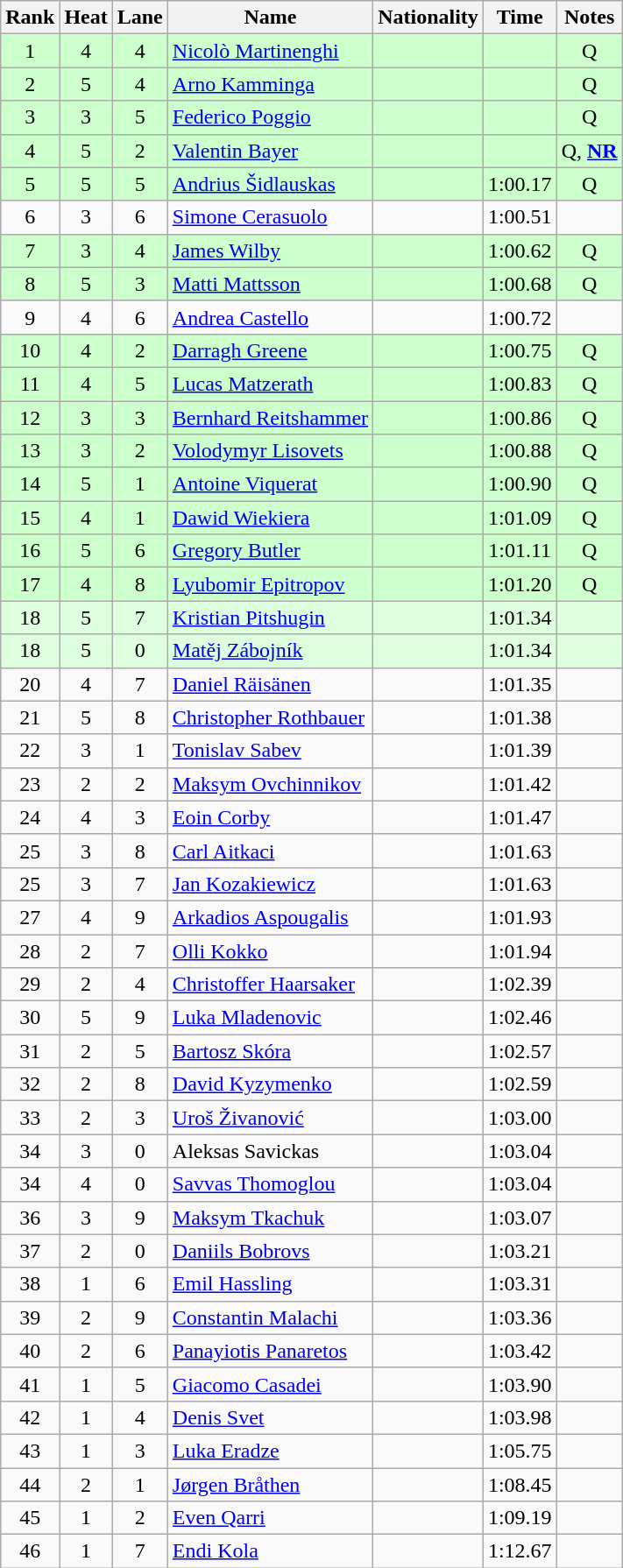<table class="wikitable sortable" style="text-align:center">
<tr>
<th>Rank</th>
<th>Heat</th>
<th>Lane</th>
<th>Name</th>
<th>Nationality</th>
<th>Time</th>
<th>Notes</th>
</tr>
<tr bgcolor=ccffcc>
<td>1</td>
<td>4</td>
<td>4</td>
<td align=left><a href='#'>Nicolò Martinenghi</a></td>
<td align=left></td>
<td></td>
<td>Q</td>
</tr>
<tr bgcolor=ccffcc>
<td>2</td>
<td>5</td>
<td>4</td>
<td align=left><a href='#'>Arno Kamminga</a></td>
<td align=left></td>
<td></td>
<td>Q</td>
</tr>
<tr bgcolor=ccffcc>
<td>3</td>
<td>3</td>
<td>5</td>
<td align=left><a href='#'>Federico Poggio</a></td>
<td align=left></td>
<td></td>
<td>Q</td>
</tr>
<tr bgcolor=ccffcc>
<td>4</td>
<td>5</td>
<td>2</td>
<td align=left><a href='#'>Valentin Bayer</a></td>
<td align=left></td>
<td></td>
<td>Q, <strong><a href='#'>NR</a></strong></td>
</tr>
<tr bgcolor=ccffcc>
<td>5</td>
<td>5</td>
<td>5</td>
<td align=left><a href='#'>Andrius Šidlauskas</a></td>
<td align=left></td>
<td>1:00.17</td>
<td>Q</td>
</tr>
<tr>
<td>6</td>
<td>3</td>
<td>6</td>
<td align=left><a href='#'>Simone Cerasuolo</a></td>
<td align=left></td>
<td>1:00.51</td>
<td></td>
</tr>
<tr bgcolor=ccffcc>
<td>7</td>
<td>3</td>
<td>4</td>
<td align=left><a href='#'>James Wilby</a></td>
<td align=left></td>
<td>1:00.62</td>
<td>Q</td>
</tr>
<tr bgcolor=ccffcc>
<td>8</td>
<td>5</td>
<td>3</td>
<td align=left><a href='#'>Matti Mattsson</a></td>
<td align=left></td>
<td>1:00.68</td>
<td>Q</td>
</tr>
<tr>
<td>9</td>
<td>4</td>
<td>6</td>
<td align=left><a href='#'>Andrea Castello</a></td>
<td align=left></td>
<td>1:00.72</td>
<td></td>
</tr>
<tr bgcolor=ccffcc>
<td>10</td>
<td>4</td>
<td>2</td>
<td align=left><a href='#'>Darragh Greene</a></td>
<td align=left></td>
<td>1:00.75</td>
<td>Q</td>
</tr>
<tr bgcolor=ccffcc>
<td>11</td>
<td>4</td>
<td>5</td>
<td align=left><a href='#'>Lucas Matzerath</a></td>
<td align=left></td>
<td>1:00.83</td>
<td>Q</td>
</tr>
<tr bgcolor=ccffcc>
<td>12</td>
<td>3</td>
<td>3</td>
<td align=left><a href='#'>Bernhard Reitshammer</a></td>
<td align=left></td>
<td>1:00.86</td>
<td>Q</td>
</tr>
<tr bgcolor=ccffcc>
<td>13</td>
<td>3</td>
<td>2</td>
<td align=left><a href='#'>Volodymyr Lisovets</a></td>
<td align=left></td>
<td>1:00.88</td>
<td>Q</td>
</tr>
<tr bgcolor=ccffcc>
<td>14</td>
<td>5</td>
<td>1</td>
<td align=left><a href='#'>Antoine Viquerat</a></td>
<td align=left></td>
<td>1:00.90</td>
<td>Q</td>
</tr>
<tr bgcolor=ccffcc>
<td>15</td>
<td>4</td>
<td>1</td>
<td align=left><a href='#'>Dawid Wiekiera</a></td>
<td align=left></td>
<td>1:01.09</td>
<td>Q</td>
</tr>
<tr bgcolor=ccffcc>
<td>16</td>
<td>5</td>
<td>6</td>
<td align=left><a href='#'>Gregory Butler</a></td>
<td align=left></td>
<td>1:01.11</td>
<td>Q</td>
</tr>
<tr bgcolor=ccffcc>
<td>17</td>
<td>4</td>
<td>8</td>
<td align=left><a href='#'>Lyubomir Epitropov</a></td>
<td align=left></td>
<td>1:01.20</td>
<td>Q</td>
</tr>
<tr bgcolor=ddffdd>
<td>18</td>
<td>5</td>
<td>7</td>
<td align=left><a href='#'>Kristian Pitshugin</a></td>
<td align=left></td>
<td>1:01.34</td>
<td></td>
</tr>
<tr bgcolor=ddffdd>
<td>18</td>
<td>5</td>
<td>0</td>
<td align=left><a href='#'>Matěj Zábojník</a></td>
<td align=left></td>
<td>1:01.34</td>
<td></td>
</tr>
<tr>
<td>20</td>
<td>4</td>
<td>7</td>
<td align=left><a href='#'>Daniel Räisänen</a></td>
<td align=left></td>
<td>1:01.35</td>
<td></td>
</tr>
<tr>
<td>21</td>
<td>5</td>
<td>8</td>
<td align=left><a href='#'>Christopher Rothbauer</a></td>
<td align=left></td>
<td>1:01.38</td>
<td></td>
</tr>
<tr>
<td>22</td>
<td>3</td>
<td>1</td>
<td align=left><a href='#'>Tonislav Sabev</a></td>
<td align=left></td>
<td>1:01.39</td>
<td></td>
</tr>
<tr>
<td>23</td>
<td>2</td>
<td>2</td>
<td align=left><a href='#'>Maksym Ovchinnikov</a></td>
<td align=left></td>
<td>1:01.42</td>
<td></td>
</tr>
<tr>
<td>24</td>
<td>4</td>
<td>3</td>
<td align=left><a href='#'>Eoin Corby</a></td>
<td align=left></td>
<td>1:01.47</td>
<td></td>
</tr>
<tr>
<td>25</td>
<td>3</td>
<td>8</td>
<td align=left><a href='#'>Carl Aitkaci</a></td>
<td align=left></td>
<td>1:01.63</td>
<td></td>
</tr>
<tr>
<td>25</td>
<td>3</td>
<td>7</td>
<td align=left><a href='#'>Jan Kozakiewicz</a></td>
<td align=left></td>
<td>1:01.63</td>
<td></td>
</tr>
<tr>
<td>27</td>
<td>4</td>
<td>9</td>
<td align=left><a href='#'>Arkadios Aspougalis</a></td>
<td align=left></td>
<td>1:01.93</td>
<td></td>
</tr>
<tr>
<td>28</td>
<td>2</td>
<td>7</td>
<td align=left><a href='#'>Olli Kokko</a></td>
<td align=left></td>
<td>1:01.94</td>
<td></td>
</tr>
<tr>
<td>29</td>
<td>2</td>
<td>4</td>
<td align=left><a href='#'>Christoffer Haarsaker</a></td>
<td align=left></td>
<td>1:02.39</td>
<td></td>
</tr>
<tr>
<td>30</td>
<td>5</td>
<td>9</td>
<td align=left><a href='#'>Luka Mladenovic</a></td>
<td align=left></td>
<td>1:02.46</td>
<td></td>
</tr>
<tr>
<td>31</td>
<td>2</td>
<td>5</td>
<td align=left><a href='#'>Bartosz Skóra</a></td>
<td align=left></td>
<td>1:02.57</td>
<td></td>
</tr>
<tr>
<td>32</td>
<td>2</td>
<td>8</td>
<td align=left><a href='#'>David Kyzymenko</a></td>
<td align=left></td>
<td>1:02.59</td>
<td></td>
</tr>
<tr>
<td>33</td>
<td>2</td>
<td>3</td>
<td align=left><a href='#'>Uroš Živanović</a></td>
<td align=left></td>
<td>1:03.00</td>
<td></td>
</tr>
<tr>
<td>34</td>
<td>3</td>
<td>0</td>
<td align=left>Aleksas Savickas</td>
<td align=left></td>
<td>1:03.04</td>
<td></td>
</tr>
<tr>
<td>34</td>
<td>4</td>
<td>0</td>
<td align=left><a href='#'>Savvas Thomoglou</a></td>
<td align=left></td>
<td>1:03.04</td>
<td></td>
</tr>
<tr>
<td>36</td>
<td>3</td>
<td>9</td>
<td align=left><a href='#'>Maksym Tkachuk</a></td>
<td align=left></td>
<td>1:03.07</td>
<td></td>
</tr>
<tr>
<td>37</td>
<td>2</td>
<td>0</td>
<td align=left><a href='#'>Daniils Bobrovs</a></td>
<td align=left></td>
<td>1:03.21</td>
<td></td>
</tr>
<tr>
<td>38</td>
<td>1</td>
<td>6</td>
<td align=left><a href='#'>Emil Hassling</a></td>
<td align=left></td>
<td>1:03.31</td>
<td></td>
</tr>
<tr>
<td>39</td>
<td>2</td>
<td>9</td>
<td align=left><a href='#'>Constantin Malachi</a></td>
<td align=left></td>
<td>1:03.36</td>
<td></td>
</tr>
<tr>
<td>40</td>
<td>2</td>
<td>6</td>
<td align=left><a href='#'>Panayiotis Panaretos</a></td>
<td align=left></td>
<td>1:03.42</td>
<td></td>
</tr>
<tr>
<td>41</td>
<td>1</td>
<td>5</td>
<td align=left><a href='#'>Giacomo Casadei</a></td>
<td align=left></td>
<td>1:03.90</td>
<td></td>
</tr>
<tr>
<td>42</td>
<td>1</td>
<td>4</td>
<td align=left><a href='#'>Denis Svet</a></td>
<td align=left></td>
<td>1:03.98</td>
<td></td>
</tr>
<tr>
<td>43</td>
<td>1</td>
<td>3</td>
<td align=left><a href='#'>Luka Eradze</a></td>
<td align=left></td>
<td>1:05.75</td>
<td></td>
</tr>
<tr>
<td>44</td>
<td>2</td>
<td>1</td>
<td align=left><a href='#'>Jørgen Bråthen</a></td>
<td align=left></td>
<td>1:08.45</td>
<td></td>
</tr>
<tr>
<td>45</td>
<td>1</td>
<td>2</td>
<td align=left><a href='#'>Even Qarri</a></td>
<td align=left></td>
<td>1:09.19</td>
<td></td>
</tr>
<tr>
<td>46</td>
<td>1</td>
<td>7</td>
<td align=left><a href='#'>Endi Kola</a></td>
<td align=left></td>
<td>1:12.67</td>
<td></td>
</tr>
</table>
